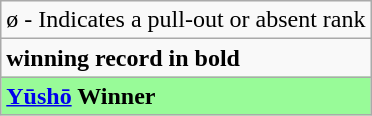<table class="wikitable">
<tr>
<td>ø - Indicates a pull-out or absent rank</td>
</tr>
<tr>
<td><strong>winning record in bold</strong></td>
</tr>
<tr>
<td style="background: PaleGreen;"><strong><a href='#'>Yūshō</a> Winner</strong></td>
</tr>
</table>
